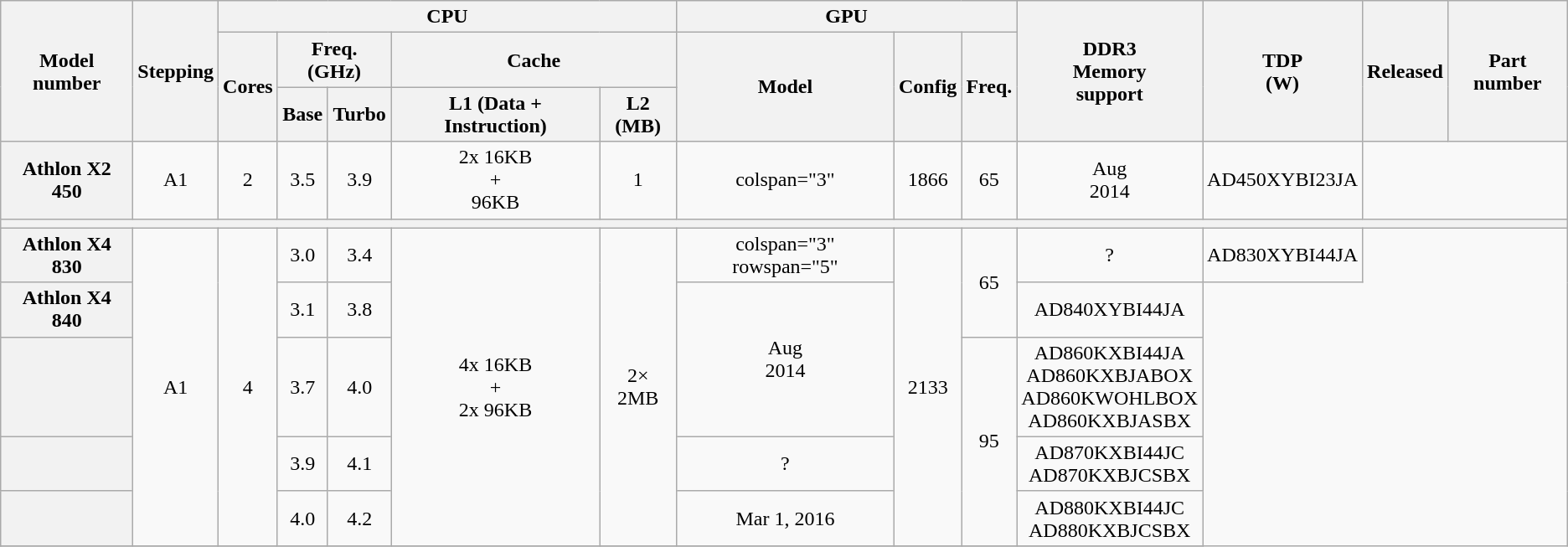<table class="wikitable" style="text-align:center;">
<tr>
<th rowspan="3">Model<br>number</th>
<th rowspan="3">Stepping</th>
<th colspan="5">CPU</th>
<th colspan="3">GPU</th>
<th rowspan="3">DDR3<br>Memory<br>support</th>
<th rowspan="3">TDP<br>(W)</th>
<th rowspan="3">Released</th>
<th rowspan="3">Part number</th>
</tr>
<tr>
<th rowspan="2">Cores</th>
<th colspan="2">Freq. (GHz)</th>
<th colspan="2">Cache</th>
<th rowspan="2">Model</th>
<th rowspan="2">Config</th>
<th rowspan="2">Freq.</th>
</tr>
<tr>
<th>Base</th>
<th>Turbo</th>
<th>L1 (Data + Instruction)</th>
<th>L2<br>(MB)</th>
</tr>
<tr>
<th class="table-rh" >Athlon X2 450</th>
<td>A1</td>
<td>2</td>
<td>3.5</td>
<td>3.9</td>
<td>2x 16KB<br>+<br>96KB</td>
<td>1</td>
<td>colspan="3" </td>
<td>1866</td>
<td>65</td>
<td>Aug<br>2014</td>
<td>AD450XYBI23JA</td>
</tr>
<tr>
<th colspan="15"></th>
</tr>
<tr>
<th class="table-rh" >Athlon X4 830</th>
<td rowspan="5">A1</td>
<td rowspan="5">4</td>
<td>3.0</td>
<td>3.4</td>
<td rowspan="5">4x 16KB<br>+<br>2x 96KB</td>
<td rowspan="5">2× 2MB</td>
<td>colspan="3" rowspan="5" </td>
<td rowspan="5">2133</td>
<td rowspan="2">65</td>
<td>?</td>
<td>AD830XYBI44JA</td>
</tr>
<tr>
<th class="table-rh" >Athlon X4 840</th>
<td>3.1</td>
<td>3.8</td>
<td rowspan="2">Aug<br>2014</td>
<td>AD840XYBI44JA</td>
</tr>
<tr>
<th></th>
<td>3.7</td>
<td>4.0</td>
<td rowspan="3">95</td>
<td>AD860KXBI44JA<br>AD860KXBJABOX<br>AD860KWOHLBOX<br>AD860KXBJASBX</td>
</tr>
<tr>
<th></th>
<td>3.9</td>
<td>4.1</td>
<td>?</td>
<td>AD870KXBI44JC<br>AD870KXBJCSBX</td>
</tr>
<tr>
<th></th>
<td>4.0</td>
<td>4.2</td>
<td>Mar 1, 2016</td>
<td>AD880KXBI44JC<br>AD880KXBJCSBX</td>
</tr>
<tr>
</tr>
</table>
